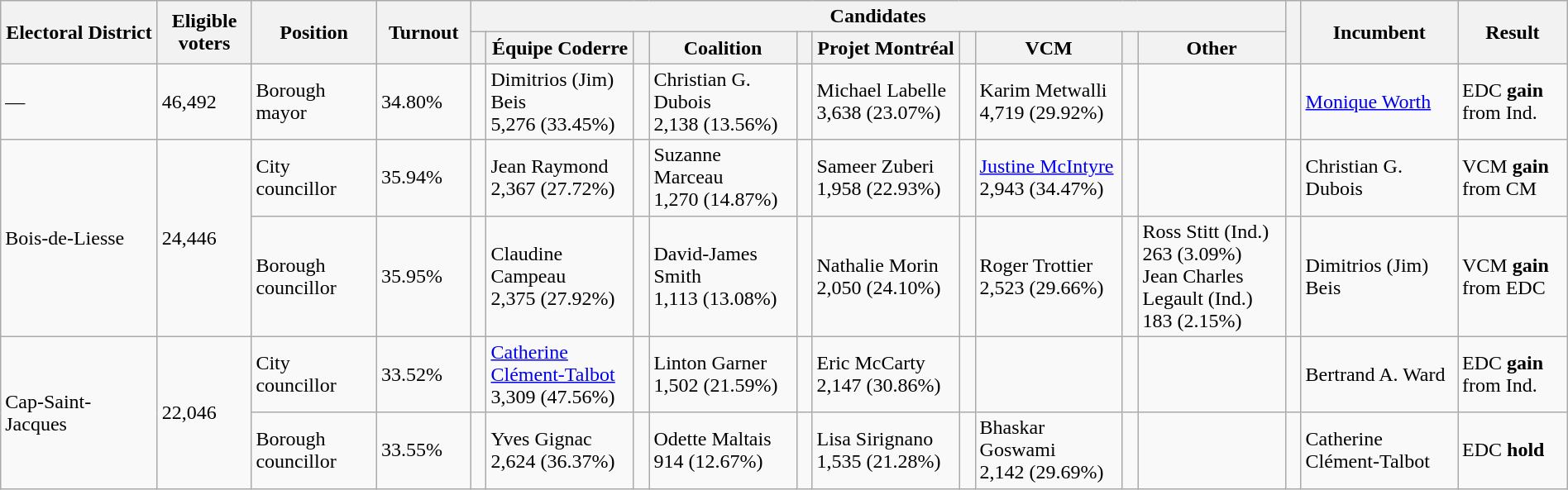<table class="wikitable" width="100%">
<tr>
<th width=10% rowspan=2>Electoral District</th>
<th width=6% rowspan=2>Eligible voters</th>
<th width=8% rowspan=2>Position</th>
<th width=6% rowspan=2>Turnout</th>
<th colspan=10>Candidates</th>
<th width=1% rowspan=2> </th>
<th width=10% rowspan=2>Incumbent</th>
<th width=9% rowspan=2>Result</th>
</tr>
<tr>
<th width=1% > </th>
<th width=9.4% >Équipe Coderre</th>
<th width=1% > </th>
<th width=9.4% >Coalition</th>
<th width=1% > </th>
<th width=9.4% ><span>Projet Montréal</span></th>
<th width=1% > </th>
<th width=9.4% >VCM</th>
<th width=1% > </th>
<th width=9.4% >Other</th>
</tr>
<tr>
<td>—</td>
<td>46,492</td>
<td>Borough mayor</td>
<td>34.80%</td>
<td></td>
<td>Dimitrios (Jim) Beis<br>5,276 (33.45%)</td>
<td></td>
<td>Christian G. Dubois<br>2,138 (13.56%)</td>
<td></td>
<td>Michael Labelle<br>3,638 (23.07%)</td>
<td></td>
<td>Karim Metwalli<br>4,719 (29.92%)</td>
<td></td>
<td></td>
<td> </td>
<td><a href='#'>Monique Worth</a></td>
<td>EDC <strong>gain</strong> from Ind.</td>
</tr>
<tr>
<td rowspan=2>Bois-de-Liesse</td>
<td rowspan=2>24,446</td>
<td>City councillor</td>
<td>35.94%</td>
<td></td>
<td>Jean Raymond<br>2,367 (27.72%)</td>
<td></td>
<td>Suzanne Marceau<br>1,270 (14.87%)</td>
<td></td>
<td>Sameer Zuberi<br>1,958 (22.93%)</td>
<td> </td>
<td><a href='#'>Justine McIntyre</a><br>2,943 (34.47%)</td>
<td></td>
<td></td>
<td> </td>
<td>Christian G. Dubois</td>
<td>VCM <strong>gain</strong> from CM</td>
</tr>
<tr>
<td>Borough councillor</td>
<td>35.95%</td>
<td></td>
<td>Claudine Campeau<br>2,375 (27.92%)</td>
<td></td>
<td>David-James Smith<br>1,113 (13.08%)</td>
<td></td>
<td>Nathalie Morin<br>2,050 (24.10%)</td>
<td></td>
<td>Roger Trottier<br>2,523 (29.66%)</td>
<td></td>
<td>Ross Stitt (Ind.)<br>263 (3.09%)<br>Jean Charles Legault (Ind.)<br>183 (2.15%)</td>
<td> </td>
<td>Dimitrios (Jim) Beis</td>
<td>VCM <strong>gain</strong> from EDC</td>
</tr>
<tr>
<td rowspan=2>Cap-Saint-Jacques</td>
<td rowspan=2>22,046</td>
<td>City councillor</td>
<td>33.52%</td>
<td> </td>
<td><a href='#'>Catherine Clément-Talbot</a><br>3,309 (47.56%)</td>
<td></td>
<td>Linton Garner<br>1,502 (21.59%)</td>
<td></td>
<td>Eric McCarty<br>2,147 (30.86%)</td>
<td></td>
<td></td>
<td></td>
<td></td>
<td> </td>
<td>Bertrand A. Ward</td>
<td>EDC <strong>gain</strong> from Ind.</td>
</tr>
<tr>
<td>Borough councillor</td>
<td>33.55%</td>
<td> </td>
<td>Yves Gignac<br>2,624 (36.37%)</td>
<td></td>
<td>Odette Maltais<br>914 (12.67%)</td>
<td></td>
<td>Lisa Sirignano<br>1,535 (21.28%)</td>
<td></td>
<td>Bhaskar Goswami<br>2,142 (29.69%)</td>
<td></td>
<td></td>
<td> </td>
<td>Catherine Clément-Talbot</td>
<td>EDC <strong>hold</strong></td>
</tr>
</table>
